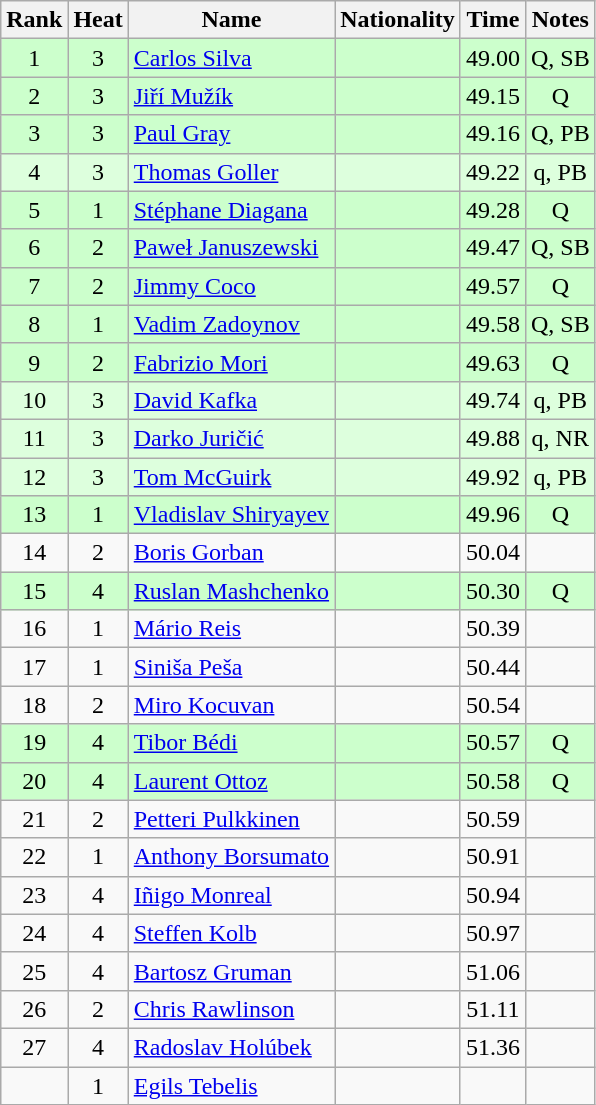<table class="wikitable sortable" style="text-align:center">
<tr>
<th>Rank</th>
<th>Heat</th>
<th>Name</th>
<th>Nationality</th>
<th>Time</th>
<th>Notes</th>
</tr>
<tr bgcolor=ccffcc>
<td>1</td>
<td>3</td>
<td align=left><a href='#'>Carlos Silva</a></td>
<td align=left></td>
<td>49.00</td>
<td>Q, SB</td>
</tr>
<tr bgcolor=ccffcc>
<td>2</td>
<td>3</td>
<td align=left><a href='#'>Jiří Mužík</a></td>
<td align=left></td>
<td>49.15</td>
<td>Q</td>
</tr>
<tr bgcolor=ccffcc>
<td>3</td>
<td>3</td>
<td align=left><a href='#'>Paul Gray</a></td>
<td align=left></td>
<td>49.16</td>
<td>Q, PB</td>
</tr>
<tr bgcolor=ddffdd>
<td>4</td>
<td>3</td>
<td align=left><a href='#'>Thomas Goller</a></td>
<td align=left></td>
<td>49.22</td>
<td>q, PB</td>
</tr>
<tr bgcolor=ccffcc>
<td>5</td>
<td>1</td>
<td align=left><a href='#'>Stéphane Diagana</a></td>
<td align=left></td>
<td>49.28</td>
<td>Q</td>
</tr>
<tr bgcolor=ccffcc>
<td>6</td>
<td>2</td>
<td align=left><a href='#'>Paweł Januszewski</a></td>
<td align=left></td>
<td>49.47</td>
<td>Q, SB</td>
</tr>
<tr bgcolor=ccffcc>
<td>7</td>
<td>2</td>
<td align=left><a href='#'>Jimmy Coco</a></td>
<td align=left></td>
<td>49.57</td>
<td>Q</td>
</tr>
<tr bgcolor=ccffcc>
<td>8</td>
<td>1</td>
<td align=left><a href='#'>Vadim Zadoynov</a></td>
<td align=left></td>
<td>49.58</td>
<td>Q, SB</td>
</tr>
<tr bgcolor=ccffcc>
<td>9</td>
<td>2</td>
<td align=left><a href='#'>Fabrizio Mori</a></td>
<td align=left></td>
<td>49.63</td>
<td>Q</td>
</tr>
<tr bgcolor=ddffdd>
<td>10</td>
<td>3</td>
<td align=left><a href='#'>David Kafka</a></td>
<td align=left></td>
<td>49.74</td>
<td>q, PB</td>
</tr>
<tr bgcolor=ddffdd>
<td>11</td>
<td>3</td>
<td align=left><a href='#'>Darko Juričić</a></td>
<td align=left></td>
<td>49.88</td>
<td>q, NR</td>
</tr>
<tr bgcolor=ddffdd>
<td>12</td>
<td>3</td>
<td align=left><a href='#'>Tom McGuirk</a></td>
<td align=left></td>
<td>49.92</td>
<td>q, PB</td>
</tr>
<tr bgcolor=ccffcc>
<td>13</td>
<td>1</td>
<td align=left><a href='#'>Vladislav Shiryayev</a></td>
<td align=left></td>
<td>49.96</td>
<td>Q</td>
</tr>
<tr>
<td>14</td>
<td>2</td>
<td align=left><a href='#'>Boris Gorban</a></td>
<td align=left></td>
<td>50.04</td>
<td></td>
</tr>
<tr bgcolor=ccffcc>
<td>15</td>
<td>4</td>
<td align=left><a href='#'>Ruslan Mashchenko</a></td>
<td align=left></td>
<td>50.30</td>
<td>Q</td>
</tr>
<tr>
<td>16</td>
<td>1</td>
<td align=left><a href='#'>Mário Reis</a></td>
<td align=left></td>
<td>50.39</td>
<td></td>
</tr>
<tr>
<td>17</td>
<td>1</td>
<td align=left><a href='#'>Siniša Peša</a></td>
<td align=left></td>
<td>50.44</td>
<td></td>
</tr>
<tr>
<td>18</td>
<td>2</td>
<td align=left><a href='#'>Miro Kocuvan</a></td>
<td align=left></td>
<td>50.54</td>
<td></td>
</tr>
<tr bgcolor=ccffcc>
<td>19</td>
<td>4</td>
<td align=left><a href='#'>Tibor Bédi</a></td>
<td align=left></td>
<td>50.57</td>
<td>Q</td>
</tr>
<tr bgcolor=ccffcc>
<td>20</td>
<td>4</td>
<td align=left><a href='#'>Laurent Ottoz</a></td>
<td align=left></td>
<td>50.58</td>
<td>Q</td>
</tr>
<tr>
<td>21</td>
<td>2</td>
<td align=left><a href='#'>Petteri Pulkkinen</a></td>
<td align=left></td>
<td>50.59</td>
<td></td>
</tr>
<tr>
<td>22</td>
<td>1</td>
<td align=left><a href='#'>Anthony Borsumato</a></td>
<td align=left></td>
<td>50.91</td>
<td></td>
</tr>
<tr>
<td>23</td>
<td>4</td>
<td align=left><a href='#'>Iñigo Monreal</a></td>
<td align=left></td>
<td>50.94</td>
<td></td>
</tr>
<tr>
<td>24</td>
<td>4</td>
<td align=left><a href='#'>Steffen Kolb</a></td>
<td align=left></td>
<td>50.97</td>
<td></td>
</tr>
<tr>
<td>25</td>
<td>4</td>
<td align=left><a href='#'>Bartosz Gruman</a></td>
<td align=left></td>
<td>51.06</td>
<td></td>
</tr>
<tr>
<td>26</td>
<td>2</td>
<td align=left><a href='#'>Chris Rawlinson</a></td>
<td align=left></td>
<td>51.11</td>
<td></td>
</tr>
<tr>
<td>27</td>
<td>4</td>
<td align=left><a href='#'>Radoslav Holúbek</a></td>
<td align=left></td>
<td>51.36</td>
<td></td>
</tr>
<tr>
<td></td>
<td>1</td>
<td align=left><a href='#'>Egils Tebelis</a></td>
<td align=left></td>
<td></td>
<td></td>
</tr>
</table>
